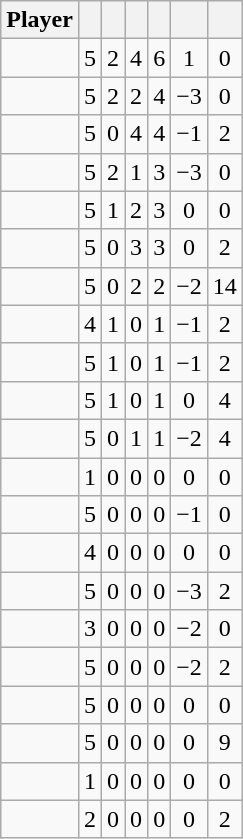<table class="wikitable sortable" style="text-align:center;">
<tr>
<th>Player</th>
<th></th>
<th></th>
<th></th>
<th></th>
<th data-sort-type="number"></th>
<th></th>
</tr>
<tr>
<td></td>
<td>5</td>
<td>2</td>
<td>4</td>
<td>6</td>
<td>1</td>
<td>0</td>
</tr>
<tr>
<td></td>
<td>5</td>
<td>2</td>
<td>2</td>
<td>4</td>
<td>−3</td>
<td>0</td>
</tr>
<tr>
<td></td>
<td>5</td>
<td>0</td>
<td>4</td>
<td>4</td>
<td>−1</td>
<td>2</td>
</tr>
<tr>
<td></td>
<td>5</td>
<td>2</td>
<td>1</td>
<td>3</td>
<td>−3</td>
<td>0</td>
</tr>
<tr>
<td></td>
<td>5</td>
<td>1</td>
<td>2</td>
<td>3</td>
<td>0</td>
<td>0</td>
</tr>
<tr>
<td></td>
<td>5</td>
<td>0</td>
<td>3</td>
<td>3</td>
<td>0</td>
<td>2</td>
</tr>
<tr>
<td></td>
<td>5</td>
<td>0</td>
<td>2</td>
<td>2</td>
<td>−2</td>
<td>14</td>
</tr>
<tr>
<td></td>
<td>4</td>
<td>1</td>
<td>0</td>
<td>1</td>
<td>−1</td>
<td>2</td>
</tr>
<tr>
<td></td>
<td>5</td>
<td>1</td>
<td>0</td>
<td>1</td>
<td>−1</td>
<td>2</td>
</tr>
<tr>
<td></td>
<td>5</td>
<td>1</td>
<td>0</td>
<td>1</td>
<td>0</td>
<td>4</td>
</tr>
<tr>
<td></td>
<td>5</td>
<td>0</td>
<td>1</td>
<td>1</td>
<td>−2</td>
<td>4</td>
</tr>
<tr>
<td></td>
<td>1</td>
<td>0</td>
<td>0</td>
<td>0</td>
<td>0</td>
<td>0</td>
</tr>
<tr>
<td></td>
<td>5</td>
<td>0</td>
<td>0</td>
<td>0</td>
<td>−1</td>
<td>0</td>
</tr>
<tr>
<td></td>
<td>4</td>
<td>0</td>
<td>0</td>
<td>0</td>
<td>0</td>
<td>0</td>
</tr>
<tr>
<td></td>
<td>5</td>
<td>0</td>
<td>0</td>
<td>0</td>
<td>−3</td>
<td>2</td>
</tr>
<tr>
<td></td>
<td>3</td>
<td>0</td>
<td>0</td>
<td>0</td>
<td>−2</td>
<td>0</td>
</tr>
<tr>
<td></td>
<td>5</td>
<td>0</td>
<td>0</td>
<td>0</td>
<td>−2</td>
<td>2</td>
</tr>
<tr>
<td></td>
<td>5</td>
<td>0</td>
<td>0</td>
<td>0</td>
<td>0</td>
<td>0</td>
</tr>
<tr>
<td></td>
<td>5</td>
<td>0</td>
<td>0</td>
<td>0</td>
<td>0</td>
<td>9</td>
</tr>
<tr>
<td></td>
<td>1</td>
<td>0</td>
<td>0</td>
<td>0</td>
<td>0</td>
<td>0</td>
</tr>
<tr>
<td></td>
<td>2</td>
<td>0</td>
<td>0</td>
<td>0</td>
<td>0</td>
<td>2</td>
</tr>
</table>
